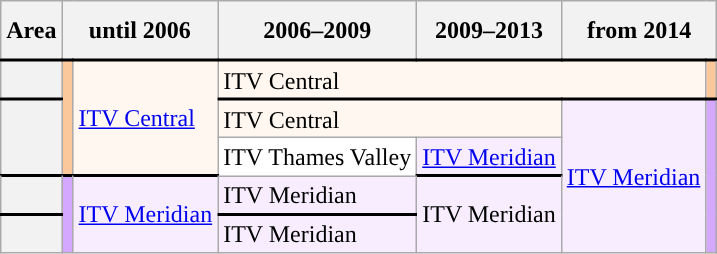<table class="wikitable sortable" style="line-height:110%;">
<tr>
<th scope="row" style="line-height:200%;">Area</th>
<th colspan="2">until 2006</th>
<th>2006–2009</th>
<th>2009–2013</th>
<th colspan="2">from 2014</th>
</tr>
<tr style="border-top: 2px solid black;">
<th scope="row"></th>
<td rowspan="3" style="background-color:#fbc89b;"></td>
<td rowspan="3" style="background-color:#fff7f0;"><a href='#'>ITV Central</a></td>
<td colspan="3" style="background-color:#fff7f0;">ITV Central</td>
<td style="background-color:#fbc89b;"></td>
</tr>
<tr style="border-top: 2px solid black;">
<th rowspan="2" scope="row"></th>
<td colspan="2" style="background-color:#fff7f0;"> ITV Central</td>
<td rowspan="5" style="background-color:#f7edff;"><a href='#'>ITV Meridian</a></td>
<td rowspan="5" style="background-color:#d5a8ff;"></td>
</tr>
<tr>
<td rowspan="2" style="background-color:white"> ITV Thames Valley</td>
<td style="background-color:#f7edff;"> <a href='#'>ITV Meridian</a></td>
</tr>
<tr style="border-top: 2px solid black;">
<th rowspan="2" scope="row"></th>
<td rowspan="3" style="background-color:#d5a8ff;"></td>
<td rowspan="3" style="background-color:#f7edff;"><a href='#'>ITV Meridian</a></td>
<td rowspan="3" style="background-color:#f7edff;">ITV Meridian</td>
</tr>
<tr>
<td style="background-color:#f7edff;"> ITV Meridian</td>
</tr>
<tr style="border-top: 2px solid black;">
<th scope="row"></th>
<td style="background-color:#f7edff;">ITV Meridian</td>
</tr>
</table>
